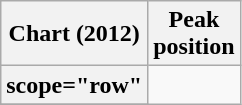<table class="wikitable sortable plainrowheaders">
<tr>
<th scope="col">Chart (2012)</th>
<th scope="col">Peak<br>position</th>
</tr>
<tr>
<th>scope="row"</th>
</tr>
<tr>
</tr>
</table>
